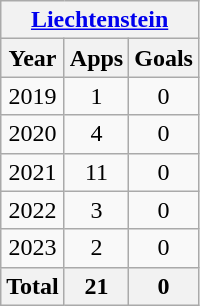<table class="wikitable" style="text-align:center">
<tr>
<th colspan=3><a href='#'>Liechtenstein</a></th>
</tr>
<tr>
<th>Year</th>
<th>Apps</th>
<th>Goals</th>
</tr>
<tr>
<td>2019</td>
<td>1</td>
<td>0</td>
</tr>
<tr>
<td>2020</td>
<td>4</td>
<td>0</td>
</tr>
<tr>
<td>2021</td>
<td>11</td>
<td>0</td>
</tr>
<tr>
<td>2022</td>
<td>3</td>
<td>0</td>
</tr>
<tr>
<td>2023</td>
<td>2</td>
<td>0</td>
</tr>
<tr>
<th>Total</th>
<th>21</th>
<th>0</th>
</tr>
</table>
